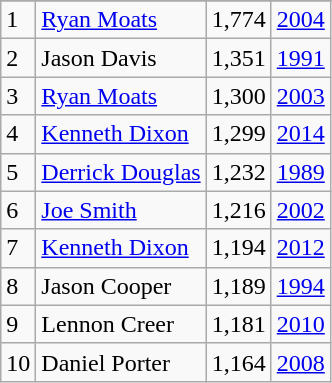<table class="wikitable">
<tr>
</tr>
<tr>
<td>1</td>
<td><a href='#'>Ryan Moats</a></td>
<td>1,774</td>
<td><a href='#'>2004</a></td>
</tr>
<tr>
<td>2</td>
<td>Jason Davis</td>
<td>1,351</td>
<td><a href='#'>1991</a></td>
</tr>
<tr>
<td>3</td>
<td><a href='#'>Ryan Moats</a></td>
<td>1,300</td>
<td><a href='#'>2003</a></td>
</tr>
<tr>
<td>4</td>
<td><a href='#'>Kenneth Dixon</a></td>
<td>1,299</td>
<td><a href='#'>2014</a></td>
</tr>
<tr>
<td>5</td>
<td><a href='#'>Derrick Douglas</a></td>
<td>1,232</td>
<td><a href='#'>1989</a></td>
</tr>
<tr>
<td>6</td>
<td><a href='#'>Joe Smith</a></td>
<td>1,216</td>
<td><a href='#'>2002</a></td>
</tr>
<tr>
<td>7</td>
<td><a href='#'>Kenneth Dixon</a></td>
<td>1,194</td>
<td><a href='#'>2012</a></td>
</tr>
<tr>
<td>8</td>
<td>Jason Cooper</td>
<td>1,189</td>
<td><a href='#'>1994</a></td>
</tr>
<tr>
<td>9</td>
<td>Lennon Creer</td>
<td>1,181</td>
<td><a href='#'>2010</a></td>
</tr>
<tr>
<td>10</td>
<td>Daniel Porter</td>
<td>1,164</td>
<td><a href='#'>2008</a></td>
</tr>
</table>
